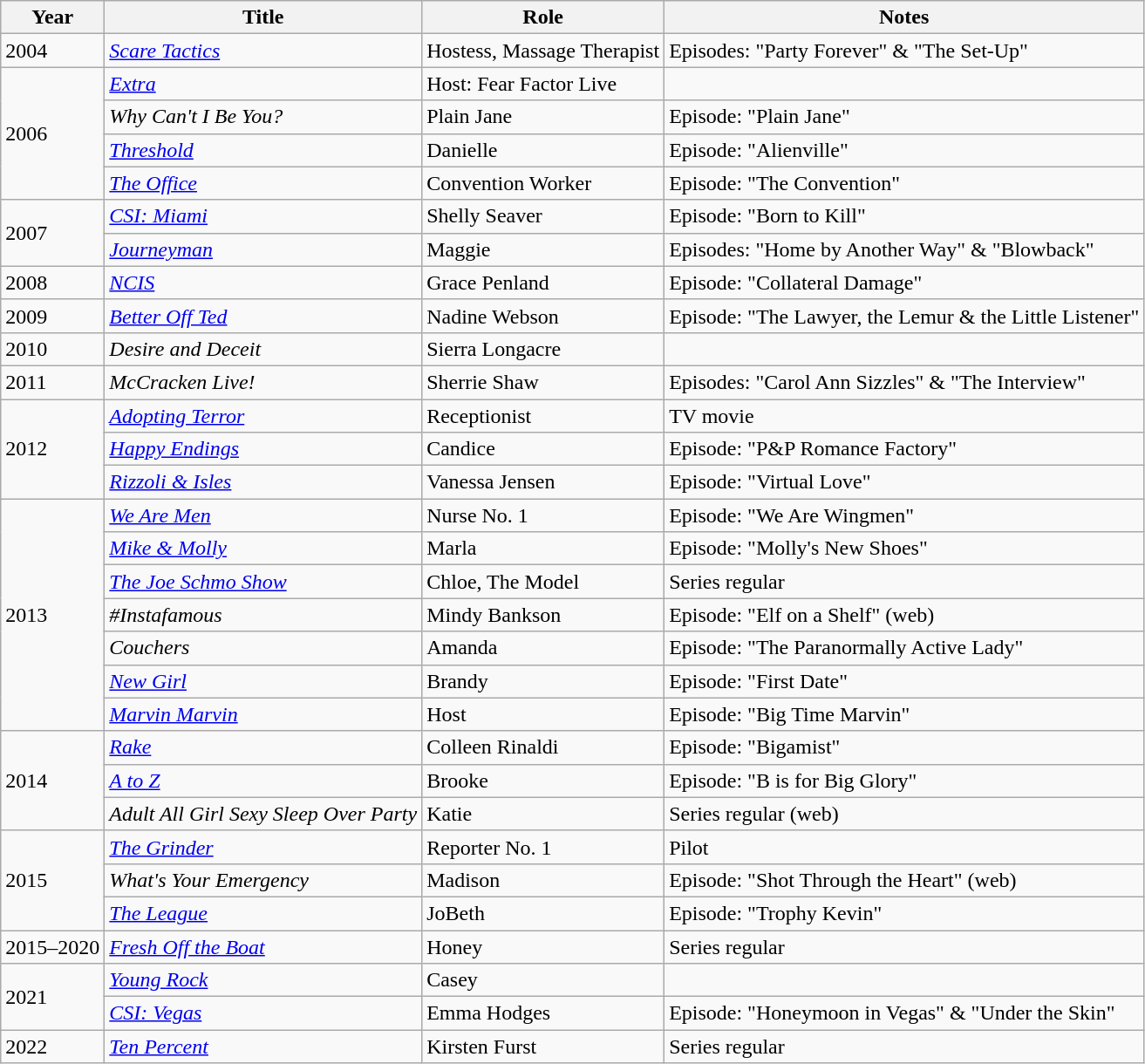<table class="wikitable sortable">
<tr>
<th>Year</th>
<th>Title</th>
<th>Role</th>
<th class="unsortable">Notes</th>
</tr>
<tr>
<td>2004</td>
<td><em><a href='#'>Scare Tactics</a></em></td>
<td>Hostess, Massage Therapist</td>
<td>Episodes: "Party Forever" & "The Set-Up"</td>
</tr>
<tr>
<td rowspan=4>2006</td>
<td><em><a href='#'>Extra</a></em></td>
<td>Host: Fear Factor Live</td>
<td></td>
</tr>
<tr>
<td><em>Why Can't I Be You?</em></td>
<td>Plain Jane</td>
<td>Episode: "Plain Jane"</td>
</tr>
<tr>
<td><em><a href='#'>Threshold</a></em></td>
<td>Danielle</td>
<td>Episode: "Alienville"</td>
</tr>
<tr>
<td><em><a href='#'>The Office</a></em></td>
<td>Convention Worker</td>
<td>Episode: "The Convention"</td>
</tr>
<tr>
<td rowspan=2>2007</td>
<td><em><a href='#'>CSI: Miami</a></em></td>
<td>Shelly Seaver</td>
<td>Episode: "Born to Kill"</td>
</tr>
<tr>
<td><em><a href='#'>Journeyman</a></em></td>
<td>Maggie</td>
<td>Episodes: "Home by Another Way" & "Blowback"</td>
</tr>
<tr>
<td>2008</td>
<td><em><a href='#'>NCIS</a></em></td>
<td>Grace Penland</td>
<td>Episode: "Collateral Damage"</td>
</tr>
<tr>
<td>2009</td>
<td><em><a href='#'>Better Off Ted</a></em></td>
<td>Nadine Webson</td>
<td>Episode: "The Lawyer, the Lemur & the Little Listener"</td>
</tr>
<tr>
<td>2010</td>
<td><em>Desire and Deceit</em></td>
<td>Sierra Longacre</td>
<td></td>
</tr>
<tr>
<td>2011</td>
<td><em>McCracken Live!</em></td>
<td>Sherrie Shaw</td>
<td>Episodes: "Carol Ann Sizzles" & "The Interview"</td>
</tr>
<tr>
<td rowspan=3>2012</td>
<td><em><a href='#'>Adopting Terror</a></em></td>
<td>Receptionist</td>
<td>TV movie</td>
</tr>
<tr>
<td><em><a href='#'>Happy Endings</a></em></td>
<td>Candice</td>
<td>Episode: "P&P Romance Factory"</td>
</tr>
<tr>
<td><em><a href='#'>Rizzoli & Isles</a></em></td>
<td>Vanessa Jensen</td>
<td>Episode: "Virtual Love"</td>
</tr>
<tr>
<td rowspan=7>2013</td>
<td><em><a href='#'>We Are Men</a></em></td>
<td>Nurse No. 1</td>
<td>Episode: "We Are Wingmen"</td>
</tr>
<tr>
<td><em><a href='#'>Mike & Molly</a></em></td>
<td>Marla</td>
<td>Episode: "Molly's New Shoes"</td>
</tr>
<tr>
<td><em><a href='#'>The Joe Schmo Show</a></em></td>
<td>Chloe, The Model</td>
<td>Series regular</td>
</tr>
<tr>
<td><em>#Instafamous</em></td>
<td>Mindy Bankson</td>
<td>Episode: "Elf on a Shelf" (web)</td>
</tr>
<tr>
<td><em>Couchers</em></td>
<td>Amanda</td>
<td>Episode: "The Paranormally Active Lady"</td>
</tr>
<tr>
<td><em><a href='#'>New Girl</a></em></td>
<td>Brandy</td>
<td>Episode: "First Date"</td>
</tr>
<tr>
<td><em><a href='#'>Marvin Marvin</a></em></td>
<td>Host</td>
<td>Episode: "Big Time Marvin"</td>
</tr>
<tr>
<td rowspan=3>2014</td>
<td><em><a href='#'>Rake</a></em></td>
<td>Colleen Rinaldi</td>
<td>Episode: "Bigamist"</td>
</tr>
<tr>
<td><em><a href='#'>A to Z</a></em></td>
<td>Brooke</td>
<td>Episode: "B is for Big Glory"</td>
</tr>
<tr>
<td><em>Adult All Girl Sexy Sleep Over Party</em></td>
<td>Katie</td>
<td>Series regular (web)</td>
</tr>
<tr>
<td rowspan=3>2015</td>
<td><em><a href='#'>The Grinder</a></em></td>
<td>Reporter No. 1</td>
<td>Pilot</td>
</tr>
<tr>
<td><em>What's Your Emergency</em></td>
<td>Madison</td>
<td>Episode: "Shot Through the Heart" (web)</td>
</tr>
<tr>
<td><em><a href='#'>The League</a></em></td>
<td>JoBeth</td>
<td>Episode: "Trophy Kevin"</td>
</tr>
<tr>
<td>2015–2020</td>
<td><em><a href='#'>Fresh Off the Boat</a></em></td>
<td>Honey</td>
<td>Series regular</td>
</tr>
<tr>
<td rowspan=2>2021</td>
<td><em><a href='#'>Young Rock</a></em></td>
<td>Casey</td>
<td></td>
</tr>
<tr>
<td><em><a href='#'>CSI: Vegas</a></em></td>
<td>Emma Hodges</td>
<td>Episode:  "Honeymoon in Vegas" & "Under the Skin"</td>
</tr>
<tr>
<td>2022</td>
<td><a href='#'><em>Ten Percent</em></a></td>
<td>Kirsten Furst</td>
<td>Series regular</td>
</tr>
</table>
